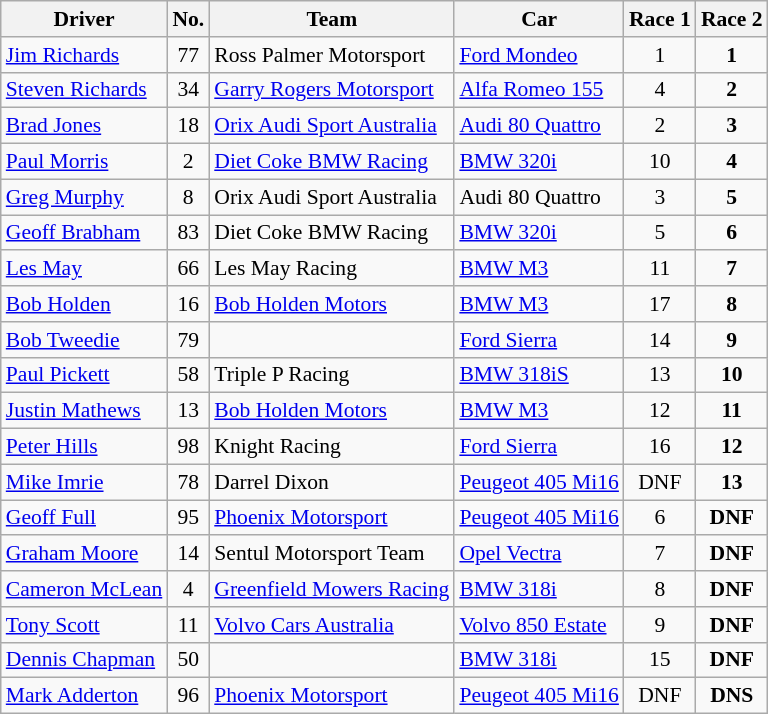<table class="wikitable" style="font-size: 90%">
<tr>
<th>Driver</th>
<th>No.</th>
<th>Team</th>
<th>Car</th>
<th>Race 1</th>
<th>Race 2</th>
</tr>
<tr>
<td> <a href='#'>Jim Richards</a></td>
<td align="center">77</td>
<td>Ross Palmer Motorsport</td>
<td><a href='#'>Ford Mondeo</a></td>
<td align="center">1</td>
<td align="center"><strong>1</strong></td>
</tr>
<tr>
<td> <a href='#'>Steven Richards</a></td>
<td align="center">34</td>
<td><a href='#'>Garry Rogers Motorsport</a></td>
<td><a href='#'>Alfa Romeo 155</a></td>
<td align="center">4</td>
<td align="center"><strong>2</strong></td>
</tr>
<tr>
<td> <a href='#'>Brad Jones</a></td>
<td align="center">18</td>
<td><a href='#'>Orix Audi Sport Australia</a></td>
<td><a href='#'>Audi 80 Quattro</a></td>
<td align="center">2</td>
<td align="center"><strong>3</strong></td>
</tr>
<tr>
<td> <a href='#'>Paul Morris</a></td>
<td align="center">2</td>
<td><a href='#'>Diet Coke BMW Racing</a></td>
<td><a href='#'>BMW 320i</a></td>
<td align="center">10</td>
<td align="center"><strong>4</strong></td>
</tr>
<tr>
<td> <a href='#'>Greg Murphy</a></td>
<td align="center">8</td>
<td>Orix Audi Sport Australia</td>
<td>Audi 80 Quattro</td>
<td align="center">3</td>
<td align="center"><strong>5</strong></td>
</tr>
<tr>
<td> <a href='#'>Geoff Brabham</a></td>
<td align="center">83</td>
<td>Diet Coke BMW Racing</td>
<td><a href='#'>BMW 320i</a></td>
<td align="center">5</td>
<td align="center"><strong>6</strong></td>
</tr>
<tr>
<td> <a href='#'>Les May</a></td>
<td align="center">66</td>
<td>Les May Racing</td>
<td><a href='#'>BMW M3</a></td>
<td align="center">11</td>
<td align="center"><strong>7</strong></td>
</tr>
<tr>
<td> <a href='#'>Bob Holden</a></td>
<td align="center">16</td>
<td><a href='#'>Bob Holden Motors</a></td>
<td><a href='#'>BMW M3</a></td>
<td align="center">17</td>
<td align="center"><strong>8</strong></td>
</tr>
<tr>
<td> <a href='#'>Bob Tweedie</a></td>
<td align="center">79</td>
<td></td>
<td><a href='#'>Ford Sierra</a></td>
<td align="center">14</td>
<td align="center"><strong>9</strong></td>
</tr>
<tr>
<td> <a href='#'>Paul Pickett</a></td>
<td align="center">58</td>
<td>Triple P Racing</td>
<td><a href='#'>BMW 318iS</a></td>
<td align="center">13</td>
<td align="center"><strong>10</strong></td>
</tr>
<tr>
<td> <a href='#'>Justin Mathews</a></td>
<td align="center">13</td>
<td><a href='#'>Bob Holden Motors</a></td>
<td><a href='#'>BMW M3</a></td>
<td align="center">12</td>
<td align="center"><strong>11</strong></td>
</tr>
<tr>
<td> <a href='#'>Peter Hills</a></td>
<td align="center">98</td>
<td>Knight Racing</td>
<td><a href='#'>Ford Sierra</a></td>
<td align="center">16</td>
<td align="center"><strong>12</strong></td>
</tr>
<tr>
<td> <a href='#'>Mike Imrie</a></td>
<td align="center">78</td>
<td>Darrel Dixon</td>
<td><a href='#'>Peugeot 405 Mi16</a></td>
<td align="center">DNF</td>
<td align="center"><strong>13</strong></td>
</tr>
<tr>
<td> <a href='#'>Geoff Full</a></td>
<td align="center">95</td>
<td><a href='#'>Phoenix Motorsport</a></td>
<td><a href='#'>Peugeot 405 Mi16</a></td>
<td align="center">6</td>
<td align="center"><strong>DNF</strong></td>
</tr>
<tr>
<td> <a href='#'>Graham Moore</a></td>
<td align="center">14</td>
<td>Sentul Motorsport Team</td>
<td><a href='#'>Opel Vectra</a></td>
<td align="center">7</td>
<td align="center"><strong>DNF</strong></td>
</tr>
<tr>
<td> <a href='#'>Cameron McLean</a></td>
<td align="center">4</td>
<td><a href='#'>Greenfield Mowers Racing</a></td>
<td><a href='#'>BMW 318i</a></td>
<td align="center">8</td>
<td align="center"><strong>DNF</strong></td>
</tr>
<tr>
<td> <a href='#'>Tony Scott</a></td>
<td align="center">11</td>
<td><a href='#'>Volvo Cars Australia</a></td>
<td><a href='#'>Volvo 850 Estate</a></td>
<td align="center">9</td>
<td align="center"><strong>DNF</strong></td>
</tr>
<tr>
<td> <a href='#'>Dennis Chapman</a></td>
<td align="center">50</td>
<td></td>
<td><a href='#'>BMW 318i</a></td>
<td align="center">15</td>
<td align="center"><strong>DNF</strong></td>
</tr>
<tr>
<td> <a href='#'>Mark Adderton</a></td>
<td align="center">96</td>
<td><a href='#'>Phoenix Motorsport</a></td>
<td><a href='#'>Peugeot 405 Mi16</a></td>
<td align="center">DNF</td>
<td align="center"><strong>DNS</strong></td>
</tr>
</table>
